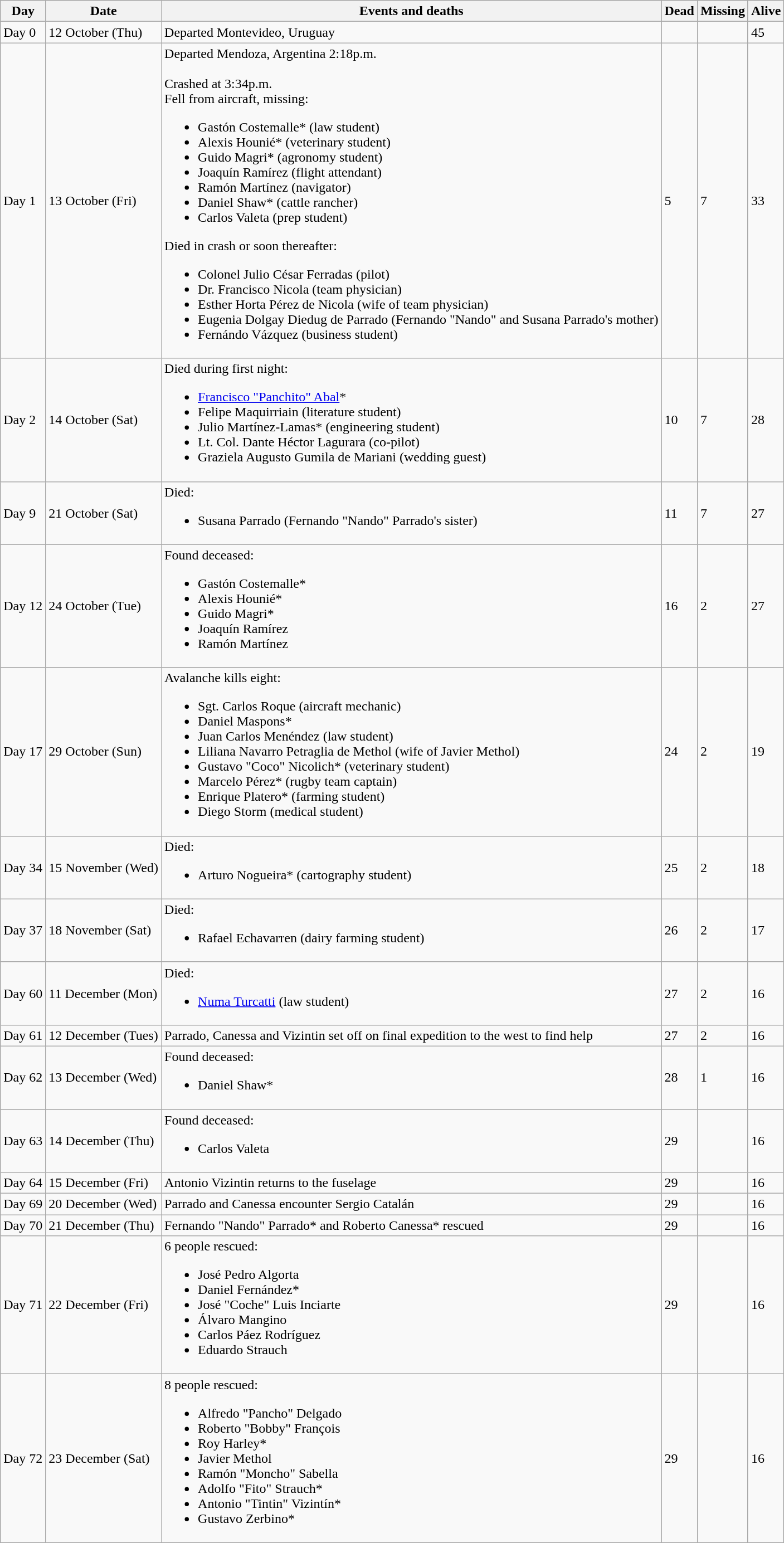<table class="wikitable">
<tr>
<th>Day</th>
<th>Date</th>
<th>Events and deaths</th>
<th>Dead</th>
<th>Missing</th>
<th>Alive</th>
</tr>
<tr>
<td>Day 0</td>
<td>12 October (Thu)</td>
<td>Departed Montevideo, Uruguay</td>
<td></td>
<td></td>
<td>45</td>
</tr>
<tr>
<td>Day 1</td>
<td>13 October (Fri)</td>
<td>Departed Mendoza, Argentina 2:18p.m.<br><br>Crashed at 3:34p.m.<br>
Fell from aircraft, missing:<ul><li>Gastón Costemalle* (law student)</li><li>Alexis Hounié* (veterinary student)</li><li>Guido Magri* (agronomy student)</li><li>Joaquín Ramírez (flight attendant)</li><li>Ramón Martínez (navigator)</li><li>Daniel Shaw* (cattle rancher)</li><li>Carlos Valeta (prep student)</li></ul>Died in crash or soon thereafter:<ul><li>Colonel Julio César Ferradas (pilot)</li><li>Dr. Francisco Nicola (team physician)</li><li>Esther Horta Pérez de Nicola (wife of team physician)</li><li>Eugenia Dolgay Diedug de Parrado (Fernando "Nando" and Susana Parrado's mother)</li><li>Fernándo Vázquez (business student)</li></ul></td>
<td>5</td>
<td>7</td>
<td>33</td>
</tr>
<tr>
<td>Day 2</td>
<td>14 October (Sat)</td>
<td>Died during first night:<br><ul><li><a href='#'>Francisco "Panchito" Abal</a>*</li><li>Felipe Maquirriain (literature student)</li><li>Julio Martínez-Lamas* (engineering student)</li><li>Lt. Col. Dante Héctor Lagurara (co-pilot)</li><li>Graziela Augusto Gumila de Mariani (wedding guest)</li></ul></td>
<td>10</td>
<td>7</td>
<td>28</td>
</tr>
<tr>
<td>Day 9</td>
<td>21 October (Sat)</td>
<td>Died:<br><ul><li>Susana Parrado (Fernando "Nando" Parrado's sister)</li></ul></td>
<td>11</td>
<td>7</td>
<td>27</td>
</tr>
<tr>
<td>Day 12</td>
<td>24 October (Tue)</td>
<td>Found deceased:<br><ul><li>Gastón Costemalle*</li><li>Alexis Hounié*</li><li>Guido Magri*</li><li>Joaquín Ramírez</li><li>Ramón Martínez</li></ul></td>
<td>16</td>
<td>2</td>
<td>27</td>
</tr>
<tr>
<td>Day 17</td>
<td>29 October (Sun)</td>
<td>Avalanche kills eight:<br><ul><li>Sgt. Carlos Roque (aircraft mechanic)</li><li>Daniel Maspons*</li><li>Juan Carlos Menéndez (law student)</li><li>Liliana Navarro Petraglia de Methol (wife of Javier Methol)</li><li>Gustavo "Coco" Nicolich* (veterinary student)</li><li>Marcelo Pérez* (rugby team captain)</li><li>Enrique Platero* (farming student)</li><li>Diego Storm (medical student)</li></ul></td>
<td>24</td>
<td>2</td>
<td>19</td>
</tr>
<tr>
<td>Day 34</td>
<td>15 November (Wed)</td>
<td>Died:<br><ul><li>Arturo Nogueira* (cartography student)</li></ul></td>
<td>25</td>
<td>2</td>
<td>18</td>
</tr>
<tr>
<td>Day 37</td>
<td>18 November (Sat)</td>
<td>Died:<br><ul><li>Rafael Echavarren (dairy farming student)</li></ul></td>
<td>26</td>
<td>2</td>
<td>17</td>
</tr>
<tr>
<td>Day 60</td>
<td>11 December (Mon)</td>
<td>Died:<br><ul><li><a href='#'>Numa Turcatti</a> (law student)</li></ul></td>
<td>27</td>
<td>2</td>
<td>16</td>
</tr>
<tr>
<td>Day 61</td>
<td>12 December (Tues)</td>
<td>Parrado, Canessa and Vizintin set off on final expedition to the west to find help</td>
<td>27</td>
<td>2</td>
<td>16</td>
</tr>
<tr>
<td>Day 62</td>
<td>13 December (Wed)</td>
<td>Found deceased:<br><ul><li>Daniel Shaw*</li></ul></td>
<td>28</td>
<td>1</td>
<td>16</td>
</tr>
<tr>
<td>Day 63</td>
<td>14 December (Thu)</td>
<td>Found deceased:<br><ul><li>Carlos Valeta</li></ul></td>
<td>29</td>
<td></td>
<td>16</td>
</tr>
<tr>
<td>Day 64</td>
<td>15 December (Fri)</td>
<td>Antonio Vizintin returns to the fuselage</td>
<td>29</td>
<td></td>
<td>16</td>
</tr>
<tr>
<td>Day 69</td>
<td>20 December (Wed)</td>
<td>Parrado and Canessa encounter Sergio Catalán</td>
<td>29</td>
<td></td>
<td>16</td>
</tr>
<tr>
<td>Day 70</td>
<td>21 December (Thu)</td>
<td>Fernando "Nando" Parrado* and Roberto Canessa* rescued</td>
<td>29</td>
<td></td>
<td>16</td>
</tr>
<tr>
<td>Day 71</td>
<td>22 December (Fri)</td>
<td>6 people rescued:<br><ul><li>José Pedro Algorta</li><li>Daniel Fernández*</li><li>José "Coche" Luis Inciarte</li><li>Álvaro Mangino</li><li>Carlos Páez Rodríguez</li><li>Eduardo Strauch</li></ul></td>
<td>29</td>
<td></td>
<td>16</td>
</tr>
<tr>
<td>Day 72</td>
<td>23 December (Sat)</td>
<td>8 people rescued:<br><ul><li>Alfredo "Pancho" Delgado</li><li>Roberto "Bobby" François</li><li>Roy Harley*</li><li>Javier Methol</li><li>Ramón "Moncho" Sabella</li><li>Adolfo "Fito" Strauch*</li><li>Antonio "Tintin" Vizintín*</li><li>Gustavo Zerbino*</li></ul></td>
<td>29</td>
<td></td>
<td>16</td>
</tr>
</table>
